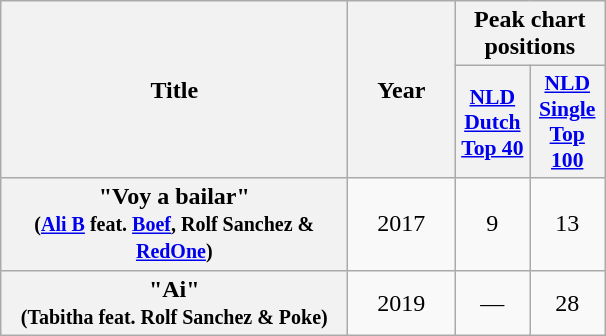<table class="wikitable plainrowheaders" style="text-align:center;">
<tr>
<th scope="col" rowspan="2" style="width:14em;">Title</th>
<th scope="col" rowspan="2" style="width:4em;">Year</th>
<th colspan="2" scope="col">Peak chart positions</th>
</tr>
<tr>
<th scope="col" style="width:3em;font-size:90%;"><a href='#'>NLD<br>Dutch<br>Top 40</a><br></th>
<th scope="col" style="width:3em;font-size:90%;"><a href='#'>NLD<br>Single<br>Top 100</a><br></th>
</tr>
<tr>
<th scope="row">"Voy a bailar"<br><small>(<a href='#'>Ali B</a> feat. <a href='#'>Boef</a>, Rolf Sanchez & <a href='#'>RedOne</a>)</small></th>
<td>2017</td>
<td>9</td>
<td>13</td>
</tr>
<tr>
<th scope="row">"Ai"<br><small>(Tabitha feat. Rolf Sanchez & Poke)</small></th>
<td>2019</td>
<td>—</td>
<td>28</td>
</tr>
</table>
